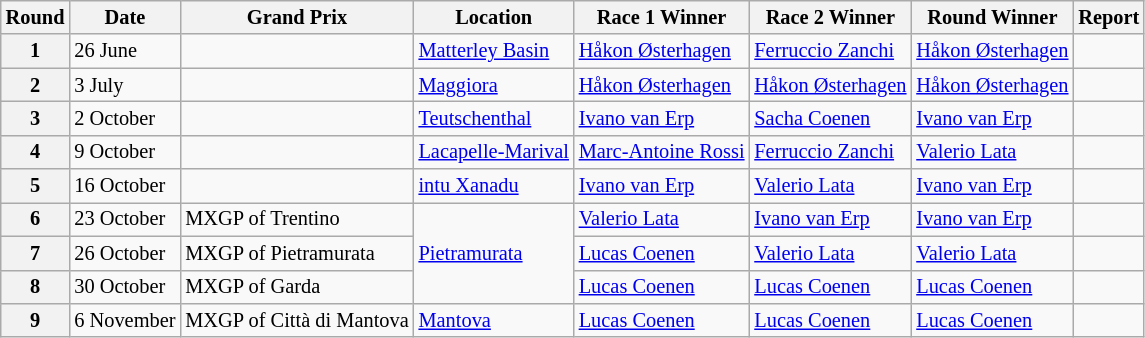<table class="wikitable" style="font-size: 85%;">
<tr>
<th>Round</th>
<th>Date</th>
<th>Grand Prix</th>
<th>Location</th>
<th>Race 1 Winner</th>
<th>Race 2 Winner</th>
<th>Round Winner</th>
<th>Report</th>
</tr>
<tr>
<th>1</th>
<td>26 June</td>
<td></td>
<td><a href='#'>Matterley Basin</a></td>
<td> <a href='#'>Håkon Østerhagen</a></td>
<td> <a href='#'>Ferruccio Zanchi</a></td>
<td> <a href='#'>Håkon Østerhagen</a></td>
<td></td>
</tr>
<tr>
<th>2</th>
<td>3 July</td>
<td></td>
<td><a href='#'>Maggiora</a></td>
<td> <a href='#'>Håkon Østerhagen</a></td>
<td> <a href='#'>Håkon Østerhagen</a></td>
<td> <a href='#'>Håkon Østerhagen</a></td>
<td></td>
</tr>
<tr>
<th>3</th>
<td>2 October</td>
<td></td>
<td><a href='#'>Teutschenthal</a></td>
<td> <a href='#'>Ivano van Erp</a></td>
<td> <a href='#'>Sacha Coenen</a></td>
<td> <a href='#'>Ivano van Erp</a></td>
<td></td>
</tr>
<tr>
<th>4</th>
<td>9 October</td>
<td></td>
<td><a href='#'>Lacapelle-Marival</a></td>
<td> <a href='#'>Marc-Antoine Rossi</a></td>
<td> <a href='#'>Ferruccio Zanchi</a></td>
<td> <a href='#'>Valerio Lata</a></td>
<td></td>
</tr>
<tr>
<th>5</th>
<td>16 October</td>
<td></td>
<td><a href='#'>intu Xanadu</a></td>
<td> <a href='#'>Ivano van Erp</a></td>
<td> <a href='#'>Valerio Lata</a></td>
<td> <a href='#'>Ivano van Erp</a></td>
<td></td>
</tr>
<tr>
<th>6</th>
<td>23 October</td>
<td> MXGP of Trentino</td>
<td rowspan=3><a href='#'>Pietramurata</a></td>
<td> <a href='#'>Valerio Lata</a></td>
<td> <a href='#'>Ivano van Erp</a></td>
<td> <a href='#'>Ivano van Erp</a></td>
<td></td>
</tr>
<tr>
<th>7</th>
<td>26 October</td>
<td> MXGP of Pietramurata</td>
<td> <a href='#'>Lucas Coenen</a></td>
<td> <a href='#'>Valerio Lata</a></td>
<td> <a href='#'>Valerio Lata</a></td>
<td></td>
</tr>
<tr>
<th>8</th>
<td>30 October</td>
<td> MXGP of Garda</td>
<td> <a href='#'>Lucas Coenen</a></td>
<td> <a href='#'>Lucas Coenen</a></td>
<td> <a href='#'>Lucas Coenen</a></td>
</tr>
<tr>
<th>9</th>
<td>6 November</td>
<td> MXGP of Città di Mantova</td>
<td><a href='#'>Mantova</a></td>
<td> <a href='#'>Lucas Coenen</a></td>
<td> <a href='#'>Lucas Coenen</a></td>
<td> <a href='#'>Lucas Coenen</a></td>
<td></td>
</tr>
</table>
